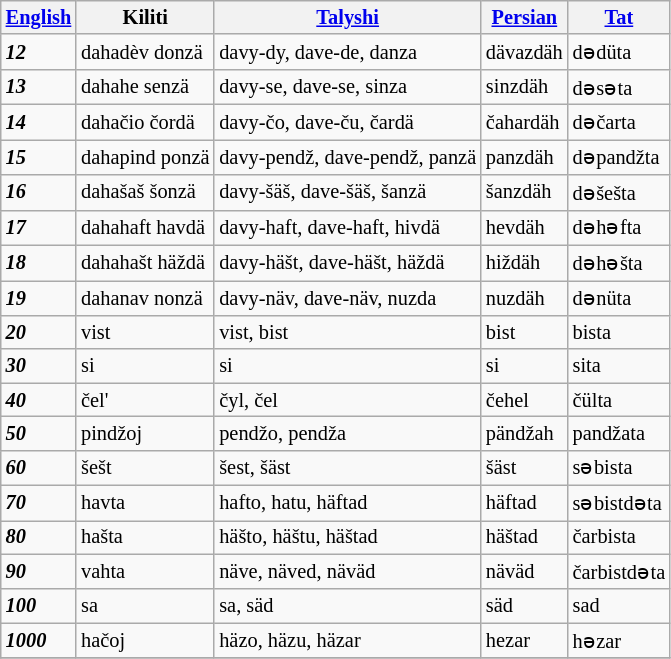<table class="wikitable" style="font-size: 85%">
<tr>
<th><a href='#'>English</a></th>
<th>Kiliti</th>
<th><a href='#'>Talyshi</a></th>
<th><a href='#'>Persian</a></th>
<th><a href='#'>Tat</a></th>
</tr>
<tr>
<td><strong><em>12</em></strong></td>
<td>dahadèv donzä</td>
<td>davy-dy, dave-de, danza</td>
<td>dävazdäh</td>
<td>dədüta</td>
</tr>
<tr>
<td><strong><em>13</em></strong></td>
<td>dahahe senzä</td>
<td>davy-se, dave-se, sinza</td>
<td>sinzdäh</td>
<td>dəsəta</td>
</tr>
<tr>
<td><strong><em>14</em></strong></td>
<td>dahačio čordä</td>
<td>davy-čo, dave-ču, čardä</td>
<td>čahardäh</td>
<td>dəčarta</td>
</tr>
<tr>
<td><strong><em>15</em></strong></td>
<td>dahapind ponzä</td>
<td>davy-pendž, dave-pendž, panzä</td>
<td>panzdäh</td>
<td>dəpandžta</td>
</tr>
<tr>
<td><strong><em>16</em></strong></td>
<td>dahašaš šonzä</td>
<td>davy-šäš, dave-šäš, šanzä</td>
<td>šanzdäh</td>
<td>dəšešta</td>
</tr>
<tr>
<td><strong><em>17</em></strong></td>
<td>dahahaft havdä</td>
<td>davy-haft, dave-haft, hivdä</td>
<td>hevdäh</td>
<td>dəhəfta</td>
</tr>
<tr>
<td><strong><em>18</em></strong></td>
<td>dahahašt häždä</td>
<td>davy-häšt, dave-häšt, häždä</td>
<td>hiždäh</td>
<td>dəhəšta</td>
</tr>
<tr>
<td><strong><em>19</em></strong></td>
<td>dahanav nonzä</td>
<td>davy-näv, dave-näv, nuzda</td>
<td>nuzdäh</td>
<td>dənüta</td>
</tr>
<tr>
<td><strong><em>20</em></strong></td>
<td>vist</td>
<td>vist, bist</td>
<td>bist</td>
<td>bista</td>
</tr>
<tr>
<td><strong><em>30</em></strong></td>
<td>si</td>
<td>si</td>
<td>si</td>
<td>sita</td>
</tr>
<tr>
<td><strong><em>40</em></strong></td>
<td>čel'</td>
<td>čyl, čel</td>
<td>čehel</td>
<td>čülta</td>
</tr>
<tr>
<td><strong><em>50</em></strong></td>
<td>pindžoj</td>
<td>pendžo, pendža</td>
<td>pändžah</td>
<td>pandžata</td>
</tr>
<tr>
<td><strong><em>60</em></strong></td>
<td>šešt</td>
<td>šest, šäst</td>
<td>šäst</td>
<td>səbista</td>
</tr>
<tr>
<td><strong><em>70</em></strong></td>
<td>havta</td>
<td>hafto, hatu, häftad</td>
<td>häftad</td>
<td>səbistdəta</td>
</tr>
<tr>
<td><strong><em>80</em></strong></td>
<td>hašta</td>
<td>häšto, häštu, häštad</td>
<td>häštad</td>
<td>čarbista</td>
</tr>
<tr>
<td><strong><em>90</em></strong></td>
<td>vahta</td>
<td>näve, näved, näväd</td>
<td>näväd</td>
<td>čarbistdəta</td>
</tr>
<tr>
<td><strong><em>100</em></strong></td>
<td>sa</td>
<td>sa, säd</td>
<td>säd</td>
<td>sad</td>
</tr>
<tr>
<td><strong><em>1000</em></strong></td>
<td>hačoj</td>
<td>häzo, häzu, häzar</td>
<td>hezar</td>
<td>həzar</td>
</tr>
<tr>
</tr>
</table>
